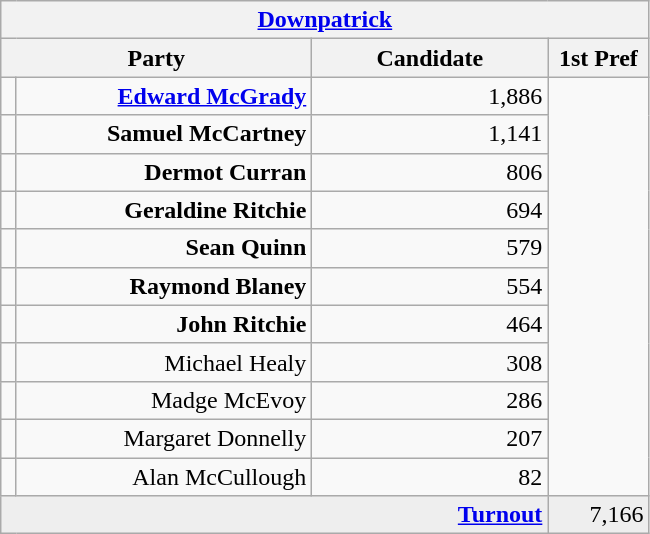<table class="wikitable">
<tr>
<th colspan="4" align="center"><a href='#'>Downpatrick</a></th>
</tr>
<tr>
<th colspan="2" align="center" width=200>Party</th>
<th width=150>Candidate</th>
<th width=60>1st Pref</th>
</tr>
<tr>
<td></td>
<td align="right"><strong><a href='#'>Edward McGrady</a></strong></td>
<td align="right">1,886</td>
</tr>
<tr>
<td></td>
<td align="right"><strong>Samuel McCartney</strong></td>
<td align="right">1,141</td>
</tr>
<tr>
<td></td>
<td align="right"><strong>Dermot Curran</strong></td>
<td align="right">806</td>
</tr>
<tr>
<td></td>
<td align="right"><strong>Geraldine Ritchie</strong></td>
<td align="right">694</td>
</tr>
<tr>
<td></td>
<td align="right"><strong>Sean Quinn</strong></td>
<td align="right">579</td>
</tr>
<tr>
<td></td>
<td align="right"><strong>Raymond Blaney</strong></td>
<td align="right">554</td>
</tr>
<tr>
<td></td>
<td align="right"><strong>John Ritchie</strong></td>
<td align="right">464</td>
</tr>
<tr>
<td></td>
<td align="right">Michael Healy</td>
<td align="right">308</td>
</tr>
<tr>
<td></td>
<td align="right">Madge McEvoy</td>
<td align="right">286</td>
</tr>
<tr>
<td></td>
<td align="right">Margaret Donnelly</td>
<td align="right">207</td>
</tr>
<tr>
<td></td>
<td align="right">Alan McCullough</td>
<td align="right">82</td>
</tr>
<tr bgcolor="EEEEEE">
<td colspan=3 align="right"><strong><a href='#'>Turnout</a></strong></td>
<td align="right">7,166</td>
</tr>
</table>
